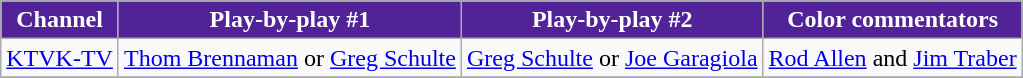<table class="wikitable">
<tr>
<th style="background:#522398;color:white;">Channel</th>
<th style="background:#522398;color:white;">Play-by-play #1</th>
<th style="background:#522398;color:white;">Play-by-play #2</th>
<th style="background:#522398;color:white;">Color commentators</th>
</tr>
<tr align="center">
<td><a href='#'>KTVK-TV</a></td>
<td><a href='#'>Thom Brennaman</a> or <a href='#'>Greg Schulte</a></td>
<td><a href='#'>Greg Schulte</a> or <a href='#'>Joe Garagiola</a></td>
<td><a href='#'>Rod Allen</a> and <a href='#'>Jim Traber</a></td>
</tr>
<tr>
</tr>
</table>
